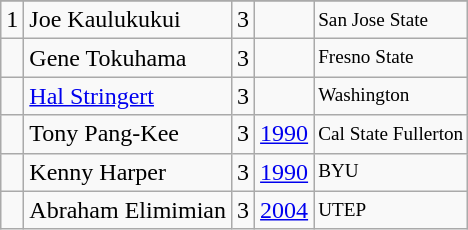<table class="wikitable">
<tr>
</tr>
<tr>
<td>1</td>
<td>Joe Kaulukukui</td>
<td>3</td>
<td></td>
<td style="font-size:80%;">San Jose State</td>
</tr>
<tr>
<td></td>
<td>Gene Tokuhama</td>
<td>3</td>
<td></td>
<td style="font-size:80%;">Fresno State</td>
</tr>
<tr>
<td></td>
<td><a href='#'>Hal Stringert</a></td>
<td>3</td>
<td></td>
<td style="font-size:80%;">Washington</td>
</tr>
<tr>
<td></td>
<td>Tony Pang-Kee</td>
<td>3</td>
<td><a href='#'>1990</a></td>
<td style="font-size:80%;">Cal State Fullerton</td>
</tr>
<tr>
<td></td>
<td>Kenny Harper</td>
<td>3</td>
<td><a href='#'>1990</a></td>
<td style="font-size:80%;">BYU</td>
</tr>
<tr>
<td></td>
<td>Abraham Elimimian</td>
<td>3</td>
<td><a href='#'>2004</a></td>
<td style="font-size:80%;">UTEP</td>
</tr>
</table>
